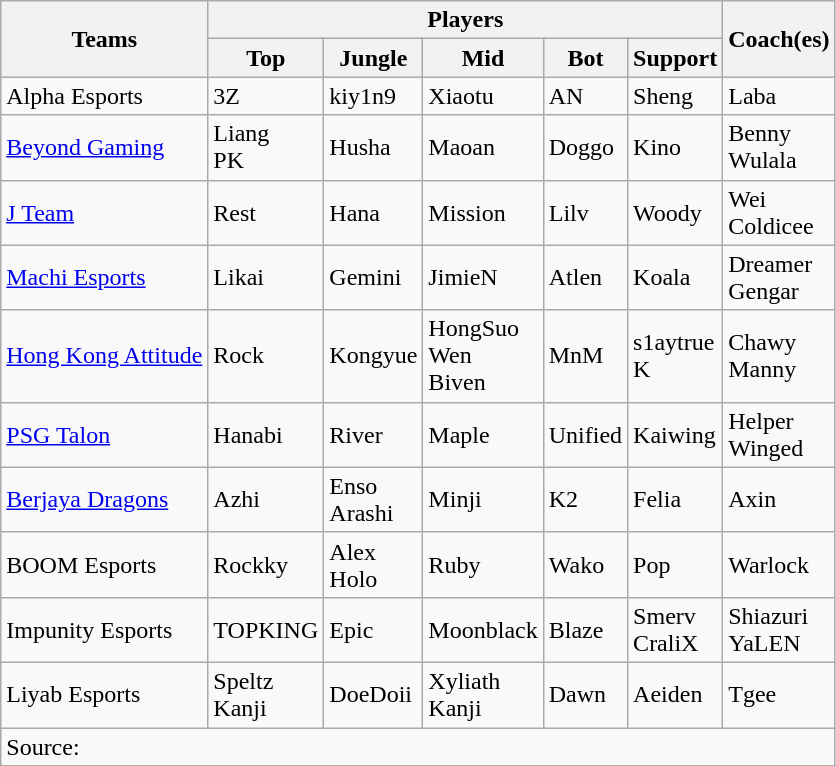<table class="wikitable" style="white-space:nowrap">
<tr>
<th rowspan="2">Teams</th>
<th colspan="5">Players</th>
<th rowspan="2">Coach(es)</th>
</tr>
<tr>
<th>Top</th>
<th>Jungle</th>
<th>Mid</th>
<th>Bot</th>
<th>Support</th>
</tr>
<tr>
<td> Alpha Esports</td>
<td> 3Z</td>
<td> kiy1n9</td>
<td> Xiaotu</td>
<td> AN</td>
<td> Sheng</td>
<td> Laba</td>
</tr>
<tr>
<td> <a href='#'>Beyond Gaming</a></td>
<td> Liang<br> PK</td>
<td> Husha</td>
<td> Maoan</td>
<td> Doggo</td>
<td> Kino</td>
<td> Benny<br> Wulala</td>
</tr>
<tr>
<td> <a href='#'>J Team</a></td>
<td> Rest</td>
<td> Hana</td>
<td> Mission</td>
<td> Lilv</td>
<td> Woody</td>
<td> Wei<br> Coldicee</td>
</tr>
<tr>
<td> <a href='#'>Machi Esports</a></td>
<td> Likai</td>
<td> Gemini</td>
<td> JimieN</td>
<td> Atlen</td>
<td> Koala</td>
<td> Dreamer<br> Gengar</td>
</tr>
<tr>
<td> <a href='#'>Hong Kong Attitude</a></td>
<td> Rock</td>
<td> Kongyue</td>
<td> HongSuo<br> Wen<br> Biven</td>
<td> MnM</td>
<td> s1aytrue<br> K</td>
<td> Chawy<br> Manny</td>
</tr>
<tr>
<td> <a href='#'>PSG Talon</a></td>
<td> Hanabi</td>
<td> River</td>
<td> Maple</td>
<td> Unified</td>
<td> Kaiwing</td>
<td> Helper<br> Winged</td>
</tr>
<tr>
<td> <a href='#'>Berjaya Dragons</a></td>
<td> Azhi</td>
<td> Enso<br> Arashi</td>
<td> Minji</td>
<td> K2</td>
<td> Felia</td>
<td> Axin</td>
</tr>
<tr>
<td> BOOM Esports</td>
<td> Rockky</td>
<td> Alex<br> Holo</td>
<td> Ruby</td>
<td> Wako</td>
<td> Pop</td>
<td> Warlock</td>
</tr>
<tr>
<td> Impunity Esports</td>
<td> TOPKING</td>
<td> Epic</td>
<td> Moonblack</td>
<td> Blaze</td>
<td> Smerv<br> CraliX</td>
<td> Shiazuri<br> YaLEN</td>
</tr>
<tr>
<td> Liyab Esports</td>
<td> Speltz<br> Kanji</td>
<td> DoeDoii</td>
<td> Xyliath<br> Kanji</td>
<td> Dawn</td>
<td> Aeiden</td>
<td> Tgee</td>
</tr>
<tr>
<td colspan="7">Source: </td>
</tr>
</table>
